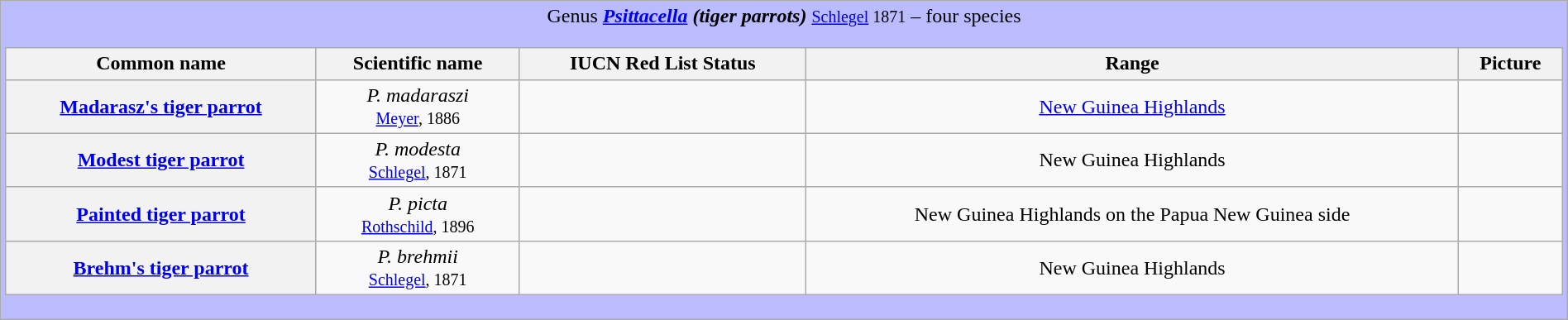<table class="wikitable" style="width:100%;text-align:center">
<tr>
<td colspan="100%" align="center" bgcolor="#BBBBFF">Genus <strong><em><a href='#'>Psittacella</a> (tiger parrots)</em></strong> <small><a href='#'>Schlegel</a> 1871</small> – four species<br><table class="wikitable sortable" style="width:100%;text-align:center">
<tr>
<th scope="col">Common name</th>
<th scope="col">Scientific name</th>
<th scope="col">IUCN Red List Status</th>
<th scope="col" class="unsortable">Range</th>
<th scope="col" class="unsortable">Picture</th>
</tr>
<tr>
<th scope="row"><a href='#'>Madarasz's tiger parrot</a></th>
<td><em>P. madaraszi</em> <br><small><a href='#'>Meyer</a>, 1886</small></td>
<td></td>
<td><a href='#'>New Guinea Highlands</a></td>
<td></td>
</tr>
<tr>
<th scope="row"><a href='#'>Modest tiger parrot</a></th>
<td><em>P. modesta</em> <br><small><a href='#'>Schlegel</a>, 1871</small></td>
<td></td>
<td>New Guinea Highlands</td>
<td></td>
</tr>
<tr>
<th scope="row"><a href='#'>Painted tiger parrot</a></th>
<td><em>P. picta</em> <br><small><a href='#'>Rothschild</a>, 1896</small></td>
<td></td>
<td>New Guinea Highlands on the Papua New Guinea side</td>
<td></td>
</tr>
<tr>
<th scope="row"><a href='#'>Brehm's tiger parrot</a></th>
<td><em>P. brehmii</em> <br><small><a href='#'>Schlegel</a>, 1871</small></td>
<td></td>
<td>New Guinea Highlands</td>
<td></td>
</tr>
</table>
</td>
</tr>
</table>
